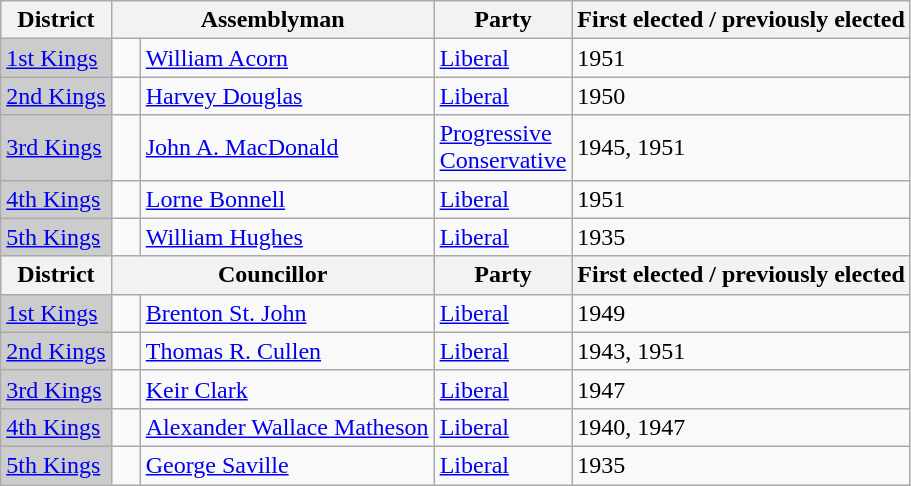<table class="wikitable sortable">
<tr>
<th>District</th>
<th colspan="2">Assemblyman</th>
<th>Party</th>
<th>First elected / previously elected</th>
</tr>
<tr>
<td bgcolor="CCCCCC"><a href='#'>1st Kings</a></td>
<td>   </td>
<td><a href='#'>William Acorn</a></td>
<td><a href='#'>Liberal</a></td>
<td>1951</td>
</tr>
<tr>
<td bgcolor="CCCCCC"><a href='#'>2nd Kings</a></td>
<td>   </td>
<td><a href='#'>Harvey Douglas</a></td>
<td><a href='#'>Liberal</a></td>
<td>1950</td>
</tr>
<tr>
<td bgcolor="CCCCCC"><a href='#'>3rd Kings</a></td>
<td>   </td>
<td><a href='#'>John A. MacDonald</a></td>
<td><a href='#'>Progressive <br> Conservative</a></td>
<td>1945, 1951</td>
</tr>
<tr>
<td bgcolor="CCCCCC"><a href='#'>4th Kings</a></td>
<td>   </td>
<td><a href='#'>Lorne Bonnell</a></td>
<td><a href='#'>Liberal</a></td>
<td>1951</td>
</tr>
<tr>
<td bgcolor="CCCCCC"><a href='#'>5th Kings</a></td>
<td>   </td>
<td><a href='#'>William Hughes</a></td>
<td><a href='#'>Liberal</a></td>
<td>1935</td>
</tr>
<tr>
<th>District</th>
<th colspan="2">Councillor</th>
<th>Party</th>
<th>First elected / previously elected</th>
</tr>
<tr>
<td bgcolor="CCCCCC"><a href='#'>1st Kings</a></td>
<td>   </td>
<td><a href='#'>Brenton St. John</a></td>
<td><a href='#'>Liberal</a></td>
<td>1949</td>
</tr>
<tr>
<td bgcolor="CCCCCC"><a href='#'>2nd Kings</a></td>
<td>   </td>
<td><a href='#'>Thomas R. Cullen</a></td>
<td><a href='#'>Liberal</a></td>
<td>1943, 1951</td>
</tr>
<tr>
<td bgcolor="CCCCCC"><a href='#'>3rd Kings</a></td>
<td>   </td>
<td><a href='#'>Keir Clark</a></td>
<td><a href='#'>Liberal</a></td>
<td>1947</td>
</tr>
<tr>
<td bgcolor="CCCCCC"><a href='#'>4th Kings</a></td>
<td>   </td>
<td><a href='#'>Alexander Wallace Matheson</a></td>
<td><a href='#'>Liberal</a></td>
<td>1940, 1947</td>
</tr>
<tr>
<td bgcolor="CCCCCC"><a href='#'>5th Kings</a></td>
<td>   </td>
<td><a href='#'>George Saville</a></td>
<td><a href='#'>Liberal</a></td>
<td>1935</td>
</tr>
</table>
